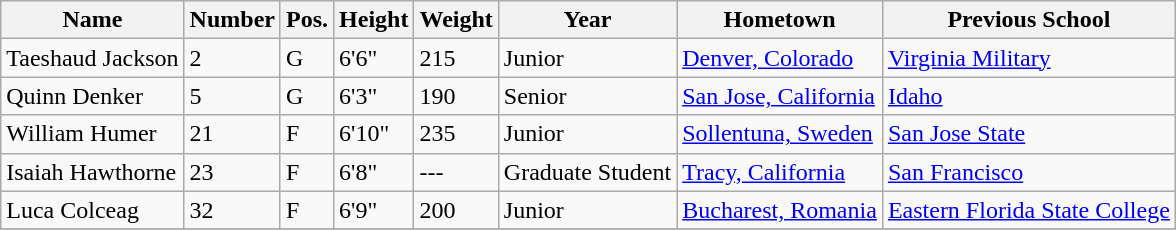<table class="wikitable sortable" border="1">
<tr align=center>
<th style=>Name</th>
<th style=>Number</th>
<th style=>Pos.</th>
<th style=>Height</th>
<th style=>Weight</th>
<th style=>Year</th>
<th style=>Hometown</th>
<th style=>Previous School</th>
</tr>
<tr>
<td>Taeshaud Jackson</td>
<td>2</td>
<td>G</td>
<td>6'6"</td>
<td>215</td>
<td>Junior</td>
<td><a href='#'>Denver, Colorado</a></td>
<td><a href='#'>Virginia Military</a></td>
</tr>
<tr>
<td>Quinn Denker</td>
<td>5</td>
<td>G</td>
<td>6'3"</td>
<td>190</td>
<td>Senior</td>
<td><a href='#'>San Jose, California</a></td>
<td><a href='#'>Idaho</a></td>
</tr>
<tr>
<td>William Humer</td>
<td>21</td>
<td>F</td>
<td>6'10"</td>
<td>235</td>
<td>Junior</td>
<td><a href='#'>Sollentuna, Sweden</a></td>
<td><a href='#'>San Jose State</a></td>
</tr>
<tr>
<td>Isaiah Hawthorne</td>
<td>23</td>
<td>F</td>
<td>6'8"</td>
<td>---</td>
<td>Graduate Student</td>
<td><a href='#'>Tracy, California</a></td>
<td><a href='#'>San Francisco</a></td>
</tr>
<tr>
<td>Luca Colceag</td>
<td>32</td>
<td>F</td>
<td>6'9"</td>
<td>200</td>
<td>Junior</td>
<td><a href='#'>Bucharest, Romania</a></td>
<td><a href='#'>Eastern Florida State College</a></td>
</tr>
<tr>
</tr>
</table>
